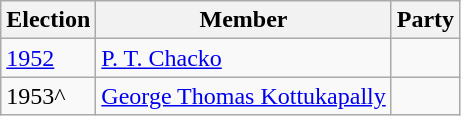<table class="wikitable sortable">
<tr>
<th>Election</th>
<th>Member</th>
<th colspan=2>Party</th>
</tr>
<tr>
<td><a href='#'>1952</a></td>
<td><a href='#'>P. T. Chacko</a></td>
<td></td>
</tr>
<tr>
<td>1953^</td>
<td><a href='#'>George Thomas Kottukapally</a></td>
</tr>
</table>
